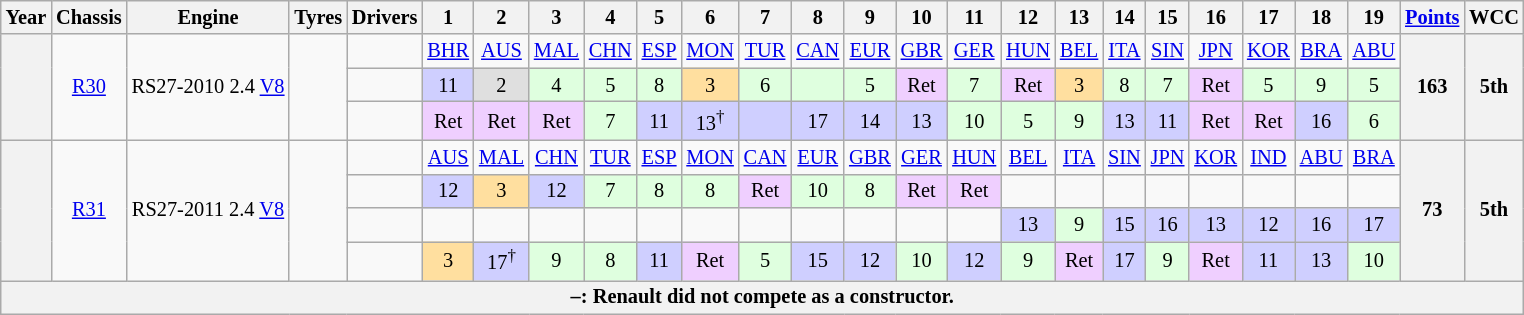<table class="wikitable" style="text-align:center; font-size:85%">
<tr>
<th>Year</th>
<th>Chassis</th>
<th>Engine</th>
<th>Tyres</th>
<th>Drivers</th>
<th>1</th>
<th>2</th>
<th>3</th>
<th>4</th>
<th>5</th>
<th>6</th>
<th>7</th>
<th>8</th>
<th>9</th>
<th>10</th>
<th>11</th>
<th>12</th>
<th>13</th>
<th>14</th>
<th>15</th>
<th>16</th>
<th>17</th>
<th>18</th>
<th>19</th>
<th><a href='#'>Points</a></th>
<th>WCC</th>
</tr>
<tr>
<th rowspan="3"></th>
<td rowspan="3"><a href='#'>R30</a></td>
<td rowspan="3">RS27-2010 2.4 <a href='#'>V8</a></td>
<td rowspan="3"></td>
<td></td>
<td><a href='#'>BHR</a></td>
<td><a href='#'>AUS</a></td>
<td><a href='#'>MAL</a></td>
<td><a href='#'>CHN</a></td>
<td><a href='#'>ESP</a></td>
<td><a href='#'>MON</a></td>
<td><a href='#'>TUR</a></td>
<td><a href='#'>CAN</a></td>
<td><a href='#'>EUR</a></td>
<td><a href='#'>GBR</a></td>
<td><a href='#'>GER</a></td>
<td><a href='#'>HUN</a></td>
<td><a href='#'>BEL</a></td>
<td><a href='#'>ITA</a></td>
<td><a href='#'>SIN</a></td>
<td><a href='#'>JPN</a></td>
<td><a href='#'>KOR</a></td>
<td><a href='#'>BRA</a></td>
<td><a href='#'>ABU</a></td>
<th rowspan="3">163</th>
<th rowspan="3">5th</th>
</tr>
<tr>
<td align="left"></td>
<td style="background:#CFCFFF;">11</td>
<td style="background:#DFDFDF;">2</td>
<td style="background:#DFFFDF;">4</td>
<td style="background:#DFFFDF;">5</td>
<td style="background:#DFFFDF;">8</td>
<td style="background:#FFDF9F;">3</td>
<td style="background:#DFFFDF;">6</td>
<td style="background:#DFFFDF;"></td>
<td style="background:#DFFFDF;">5</td>
<td style="background:#EFCFFF;">Ret</td>
<td style="background:#DFFFDF;">7</td>
<td style="background:#EFCFFF;">Ret</td>
<td style="background:#FFDF9F;">3</td>
<td style="background:#DFFFDF;">8</td>
<td style="background:#DFFFDF;">7</td>
<td style="background:#EFCFFF;">Ret</td>
<td style="background:#DFFFDF;">5</td>
<td style="background:#DFFFDF;">9</td>
<td style="background:#DFFFDF;">5</td>
</tr>
<tr>
<td align="left"></td>
<td style="background:#EFCFFF;">Ret</td>
<td style="background:#EFCFFF;">Ret</td>
<td style="background:#EFCFFF;">Ret</td>
<td style="background:#DFFFDF;">7</td>
<td style="background:#CFCFFF;">11</td>
<td style="background:#CFCFFF;">13<sup>†</sup></td>
<td style="background:#CFCFFF;"></td>
<td style="background:#CFCFFF;">17</td>
<td style="background:#CFCFFF;">14</td>
<td style="background:#CFCFFF;">13</td>
<td style="background:#DFFFDF;">10</td>
<td style="background:#DFFFDF;">5</td>
<td style="background:#DFFFDF;">9</td>
<td style="background:#CFCFFF;">13</td>
<td style="background:#CFCFFF;">11</td>
<td style="background:#EFCFFF;">Ret</td>
<td style="background:#EFCFFF;">Ret</td>
<td style="background:#CFCFFF;">16</td>
<td style="background:#DFFFDF;">6</td>
</tr>
<tr>
<th rowspan="4"></th>
<td rowspan="4"><a href='#'>R31</a></td>
<td rowspan="4">RS27-2011 2.4 <a href='#'>V8</a></td>
<td rowspan="4"></td>
<td></td>
<td><a href='#'>AUS</a></td>
<td><a href='#'>MAL</a></td>
<td><a href='#'>CHN</a></td>
<td><a href='#'>TUR</a></td>
<td><a href='#'>ESP</a></td>
<td><a href='#'>MON</a></td>
<td><a href='#'>CAN</a></td>
<td><a href='#'>EUR</a></td>
<td><a href='#'>GBR</a></td>
<td><a href='#'>GER</a></td>
<td><a href='#'>HUN</a></td>
<td><a href='#'>BEL</a></td>
<td><a href='#'>ITA</a></td>
<td><a href='#'>SIN</a></td>
<td><a href='#'>JPN</a></td>
<td><a href='#'>KOR</a></td>
<td><a href='#'>IND</a></td>
<td><a href='#'>ABU</a></td>
<td><a href='#'>BRA</a></td>
<th rowspan="4">73</th>
<th rowspan="4">5th</th>
</tr>
<tr>
<td align="left"></td>
<td style="background:#CFCFFF;">12</td>
<td style="background:#FFDF9F;">3</td>
<td style="background:#CFCFFF;">12</td>
<td style="background:#DFFFDF;">7</td>
<td style="background:#DFFFDF;">8</td>
<td style="background:#DFFFDF;">8</td>
<td style="background:#EFCFFF;">Ret</td>
<td style="background:#DFFFDF;">10</td>
<td style="background:#DFFFDF;">8</td>
<td style="background:#EFCFFF;">Ret</td>
<td style="background:#EFCFFF;">Ret</td>
<td></td>
<td></td>
<td></td>
<td></td>
<td></td>
<td></td>
<td></td>
<td></td>
</tr>
<tr>
<td align="left"></td>
<td></td>
<td></td>
<td></td>
<td></td>
<td></td>
<td></td>
<td></td>
<td></td>
<td></td>
<td></td>
<td></td>
<td style="background:#CFCFFF;">13</td>
<td style="background:#DFFFDF;">9</td>
<td style="background:#CFCFFF;">15</td>
<td style="background:#CFCFFF;">16</td>
<td style="background:#CFCFFF;">13</td>
<td style="background:#CFCFFF;">12</td>
<td style="background:#CFCFFF;">16</td>
<td style="background:#CFCFFF;">17</td>
</tr>
<tr>
<td align="left"></td>
<td style="background:#FFDF9F;">3</td>
<td style="background:#CFCFFF;">17<sup>†</sup></td>
<td style="background:#DFFFDF;">9</td>
<td style="background:#DFFFDF;">8</td>
<td style="background:#CFCFFF;">11</td>
<td style="background:#EFCFFF;">Ret</td>
<td style="background:#DFFFDF;">5</td>
<td style="background:#CFCFFF;">15</td>
<td style="background:#CFCFFF;">12</td>
<td style="background:#DFFFDF;">10</td>
<td style="background:#CFCFFF;">12</td>
<td style="background:#DFFFDF;">9</td>
<td style="background:#EFCFFF;">Ret</td>
<td style="background:#CFCFFF;">17</td>
<td style="background:#DFFFDF;">9</td>
<td style="background:#EFCFFF;">Ret</td>
<td style="background:#CFCFFF;">11</td>
<td style="background:#CFCFFF;">13</td>
<td style="background:#DFFFDF;">10</td>
</tr>
<tr>
<th colspan="28" align="center">–: Renault did not compete as a constructor.</th>
</tr>
</table>
